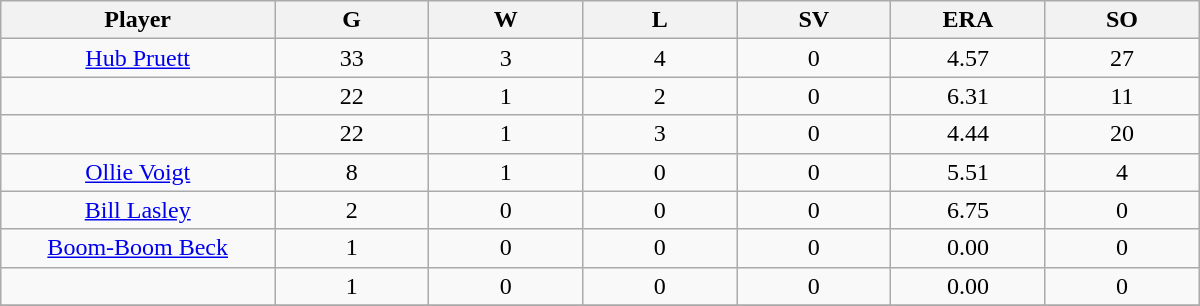<table class="wikitable sortable">
<tr>
<th bgcolor="#DDDDFF" width="16%">Player</th>
<th bgcolor="#DDDDFF" width="9%">G</th>
<th bgcolor="#DDDDFF" width="9%">W</th>
<th bgcolor="#DDDDFF" width="9%">L</th>
<th bgcolor="#DDDDFF" width="9%">SV</th>
<th bgcolor="#DDDDFF" width="9%">ERA</th>
<th bgcolor="#DDDDFF" width="9%">SO</th>
</tr>
<tr align="center">
<td><a href='#'>Hub Pruett</a></td>
<td>33</td>
<td>3</td>
<td>4</td>
<td>0</td>
<td>4.57</td>
<td>27</td>
</tr>
<tr align="center">
<td></td>
<td>22</td>
<td>1</td>
<td>2</td>
<td>0</td>
<td>6.31</td>
<td>11</td>
</tr>
<tr align="center">
<td></td>
<td>22</td>
<td>1</td>
<td>3</td>
<td>0</td>
<td>4.44</td>
<td>20</td>
</tr>
<tr align="center">
<td><a href='#'>Ollie Voigt</a></td>
<td>8</td>
<td>1</td>
<td>0</td>
<td>0</td>
<td>5.51</td>
<td>4</td>
</tr>
<tr align="center">
<td><a href='#'>Bill Lasley</a></td>
<td>2</td>
<td>0</td>
<td>0</td>
<td>0</td>
<td>6.75</td>
<td>0</td>
</tr>
<tr align="center">
<td><a href='#'>Boom-Boom Beck</a></td>
<td>1</td>
<td>0</td>
<td>0</td>
<td>0</td>
<td>0.00</td>
<td>0</td>
</tr>
<tr align="center">
<td></td>
<td>1</td>
<td>0</td>
<td>0</td>
<td>0</td>
<td>0.00</td>
<td>0</td>
</tr>
<tr align="center">
</tr>
</table>
